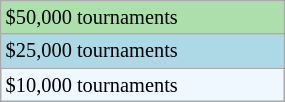<table class="wikitable" style="font-size:85%;" width=15%>
<tr bgcolor=ADDFAD>
<td>$50,000 tournaments</td>
</tr>
<tr bgcolor=lightblue>
<td>$25,000 tournaments</td>
</tr>
<tr bgcolor="#f0f8ff">
<td>$10,000 tournaments</td>
</tr>
</table>
